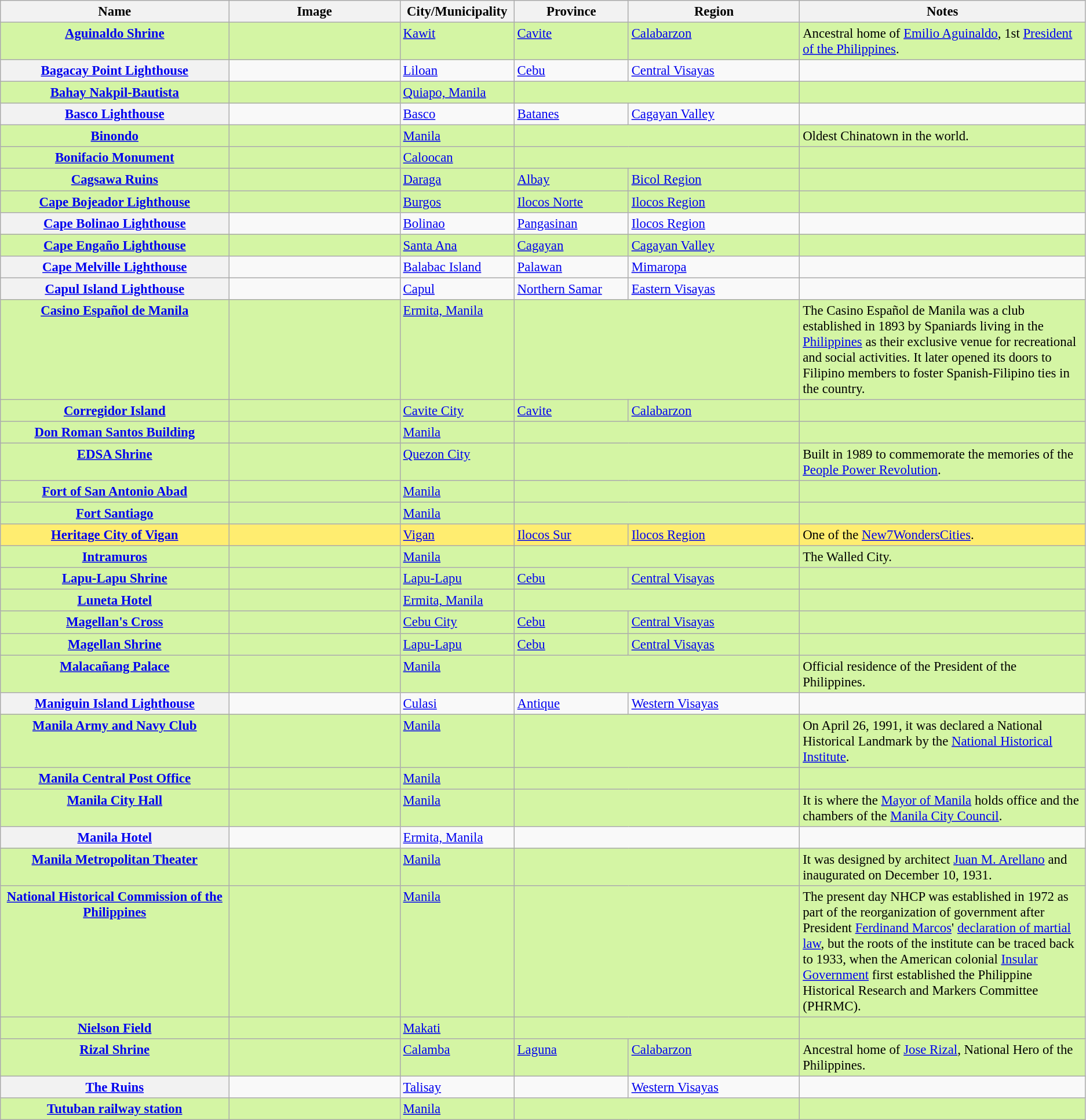<table class="wikitable plainrowheaders" style="font-size:95%;">
<tr style="vertical-align:top;">
<th scope="col" width="20%">Name</th>
<th scope="col" width="15%">Image</th>
<th scope="col" width="10%">City/Municipality</th>
<th scope="col" width="10%">Province</th>
<th scope="col" width="15%">Region</th>
<th scope="col" width="25%">Notes</th>
</tr>
<tr style="vertical-align:top;background-color:#D4F5A4;">
<th scope="row" style="background-color:#D4F5A4;"><a href='#'>Aguinaldo Shrine</a></th>
<td style="text-align:center;"></td>
<td><a href='#'>Kawit</a></td>
<td><a href='#'>Cavite</a></td>
<td><a href='#'>Calabarzon</a></td>
<td>Ancestral home of <a href='#'>Emilio Aguinaldo</a>, 1st <a href='#'>President of the Philippines</a>.</td>
</tr>
<tr style="vertical-align:top;">
<th scope="row"><a href='#'>Bagacay Point Lighthouse</a></th>
<td style="text-align:center;"></td>
<td><a href='#'>Liloan</a></td>
<td><a href='#'>Cebu</a></td>
<td><a href='#'>Central Visayas</a></td>
<td></td>
</tr>
<tr style="vertical-align:top;background-color:#D4F5A4;">
<th scope="row" style="background-color:#D4F5A4;"><a href='#'>Bahay Nakpil-Bautista</a></th>
<td style="text-align:center;"></td>
<td><a href='#'>Quiapo, Manila</a></td>
<td colspan=2></td>
<td></td>
</tr>
<tr style="vertical-align:top;">
<th scope="row"><a href='#'>Basco Lighthouse</a></th>
<td style="text-align:center;"></td>
<td><a href='#'>Basco</a></td>
<td><a href='#'>Batanes</a></td>
<td><a href='#'>Cagayan Valley</a></td>
<td></td>
</tr>
<tr style="vertical-align:top;background-color:#D4F5A4;">
<th scope="row" style="background-color:#D4F5A4;"><a href='#'>Binondo</a></th>
<td style="text-align:center;"></td>
<td><a href='#'>Manila</a></td>
<td colspan=2></td>
<td>Oldest Chinatown in the world.</td>
</tr>
<tr style="vertical-align:top;background-color:#D4F5A4;">
<th scope="row" style="background-color:#D4F5A4;"><a href='#'>Bonifacio Monument</a></th>
<td style="text-align:center;"></td>
<td><a href='#'>Caloocan</a></td>
<td colspan=2></td>
<td></td>
</tr>
<tr style="vertical-align:top;background-color:#D4F5A4;">
<th scope="row" style="background-color:#D4F5A4;"><a href='#'>Cagsawa Ruins</a></th>
<td style="text-align:center;"></td>
<td><a href='#'>Daraga</a></td>
<td><a href='#'>Albay</a></td>
<td><a href='#'>Bicol Region</a></td>
<td></td>
</tr>
<tr style="vertical-align:top;background-color:#D4F5A4;">
<th scope="row" style="background-color:#D4F5A4;"><a href='#'>Cape Bojeador Lighthouse</a></th>
<td style="text-align:center;"></td>
<td><a href='#'>Burgos</a></td>
<td><a href='#'>Ilocos Norte</a></td>
<td><a href='#'>Ilocos Region</a></td>
<td></td>
</tr>
<tr style="vertical-align:top;">
<th scope="row"><a href='#'>Cape Bolinao Lighthouse</a></th>
<td style="text-align:center;"></td>
<td><a href='#'>Bolinao</a></td>
<td><a href='#'>Pangasinan</a></td>
<td><a href='#'>Ilocos Region</a></td>
<td></td>
</tr>
<tr style="vertical-align:top;background-color:#D4F5A4;">
<th scope="row" style="background-color:#D4F5A4;"><a href='#'>Cape Engaño Lighthouse</a></th>
<td style="text-align:center;"></td>
<td><a href='#'>Santa Ana</a></td>
<td><a href='#'>Cagayan</a></td>
<td><a href='#'>Cagayan Valley</a></td>
<td></td>
</tr>
<tr style="vertical-align:top;">
<th scope="row"><a href='#'>Cape Melville Lighthouse</a></th>
<td style="text-align:center;"></td>
<td><a href='#'>Balabac Island</a></td>
<td><a href='#'>Palawan</a></td>
<td><a href='#'>Mimaropa</a></td>
<td></td>
</tr>
<tr style="vertical-align:top;">
<th scope="row"><a href='#'>Capul Island Lighthouse</a></th>
<td style="text-align:center;"></td>
<td><a href='#'>Capul</a></td>
<td><a href='#'>Northern Samar</a></td>
<td><a href='#'>Eastern Visayas</a></td>
<td></td>
</tr>
<tr style="vertical-align:top;background-color:#D4F5A4;">
<th scope="row" style="background-color:#D4F5A4;"><a href='#'>Casino Español de Manila</a></th>
<td style="text-align:center;"></td>
<td><a href='#'>Ermita, Manila</a></td>
<td colspan=2></td>
<td>The Casino Español de Manila was a club established in 1893 by Spaniards living in the <a href='#'>Philippines</a> as their exclusive venue for recreational and social activities. It later opened its doors to Filipino members to foster Spanish-Filipino ties in the country.</td>
</tr>
<tr style="vertical-align:top;background-color:#D4F5A4;">
<th scope="row" style="background-color:#D4F5A4;"><a href='#'>Corregidor Island</a></th>
<td style="text-align:center;"></td>
<td><a href='#'>Cavite City</a></td>
<td><a href='#'>Cavite</a></td>
<td><a href='#'>Calabarzon</a></td>
<td></td>
</tr>
<tr style="vertical-align:top;background-color:#D4F5A4;">
<th scope="row" style="background-color:#D4F5A4;"><a href='#'>Don Roman Santos Building</a></th>
<td style="text-align:center;"></td>
<td><a href='#'>Manila</a></td>
<td colspan=2></td>
<td></td>
</tr>
<tr style="vertical-align:top;background-color:#D4F5A4;">
<th scope="row" style="background-color:#D4F5A4;"><a href='#'>EDSA Shrine</a></th>
<td style="text-align:center;"></td>
<td><a href='#'>Quezon City</a></td>
<td colspan=2></td>
<td>Built in 1989 to commemorate the memories of the <a href='#'>People Power Revolution</a>.</td>
</tr>
<tr style="vertical-align:top;background-color:#D4F5A4;">
<th scope="row" style="background-color:#D4F5A4;"><a href='#'>Fort of San Antonio Abad</a></th>
<td style="text-align:center;"></td>
<td><a href='#'>Manila</a></td>
<td colspan=2></td>
<td></td>
</tr>
<tr style="vertical-align:top;background-color:#D4F5A4;">
<th scope="row" style="background-color:#D4F5A4;"><a href='#'>Fort Santiago</a></th>
<td style="text-align:center;"></td>
<td><a href='#'>Manila</a></td>
<td colspan=2></td>
<td></td>
</tr>
<tr style="vertical-align:top;background-color:#FFED70;">
<th scope="row" style="background-color:#FFED70;"><a href='#'>Heritage City of Vigan</a></th>
<td style="text-align:center;"></td>
<td><a href='#'>Vigan</a></td>
<td><a href='#'>Ilocos Sur</a></td>
<td><a href='#'>Ilocos Region</a></td>
<td>One of the <a href='#'>New7WondersCities</a>.</td>
</tr>
<tr style="vertical-align:top;background-color:#D4F5A4;">
<th scope="row" style="background-color:#D4F5A4;"><a href='#'>Intramuros</a></th>
<td style="text-align:center;"></td>
<td><a href='#'>Manila</a></td>
<td colspan=2></td>
<td>The Walled City.</td>
</tr>
<tr style="vertical-align:top;background-color:#D4F5A4;">
<th scope="row" style="background-color:#D4F5A4;"><a href='#'>Lapu-Lapu Shrine</a></th>
<td style="text-align:center;"></td>
<td><a href='#'>Lapu-Lapu</a></td>
<td><a href='#'>Cebu</a></td>
<td><a href='#'>Central Visayas</a></td>
<td></td>
</tr>
<tr style="vertical-align:top;background-color:#D4F5A4;">
<th scope="row" style="background-color:#D4F5A4;"><a href='#'>Luneta Hotel</a></th>
<td style="text-align:center;"></td>
<td><a href='#'>Ermita, Manila</a></td>
<td colspan=2></td>
<td></td>
</tr>
<tr style="vertical-align:top;background-color:#D4F5A4;">
<th scope="row" style="background-color:#D4F5A4;"><a href='#'>Magellan's Cross</a></th>
<td style="text-align:center;"></td>
<td><a href='#'>Cebu City</a></td>
<td><a href='#'>Cebu</a></td>
<td><a href='#'>Central Visayas</a></td>
<td></td>
</tr>
<tr style="vertical-align:top;background-color:#D4F5A4;">
<th scope="row" style="background-color:#D4F5A4;"><a href='#'>Magellan Shrine</a></th>
<td style="text-align:center;"></td>
<td><a href='#'>Lapu-Lapu</a></td>
<td><a href='#'>Cebu</a></td>
<td><a href='#'>Central Visayas</a></td>
<td></td>
</tr>
<tr style="vertical-align:top;background-color:#D4F5A4;">
<th scope="row" style="background-color:#D4F5A4;"><a href='#'>Malacañang Palace</a></th>
<td style="text-align:center;"></td>
<td><a href='#'>Manila</a></td>
<td colspan=2></td>
<td>Official residence of the President of the Philippines.</td>
</tr>
<tr style="vertical-align:top;">
<th scope="row"><a href='#'>Maniguin Island Lighthouse</a></th>
<td style="text-align:center;"></td>
<td><a href='#'>Culasi</a></td>
<td><a href='#'>Antique</a></td>
<td><a href='#'>Western Visayas</a></td>
<td></td>
</tr>
<tr style="vertical-align:top;background-color:#D4F5A4;">
<th scope="row" style="background-color:#D4F5A4;"><a href='#'>Manila Army and Navy Club</a></th>
<td style="text-align:center;"></td>
<td><a href='#'>Manila</a></td>
<td colspan=2></td>
<td>On April 26, 1991, it was declared a National Historical Landmark by the <a href='#'>National Historical Institute</a>.</td>
</tr>
<tr style="vertical-align:top;background-color:#D4F5A4;">
<th scope="row" style="background-color:#D4F5A4;"><a href='#'>Manila Central Post Office</a></th>
<td style="text-align:center;"></td>
<td><a href='#'>Manila</a></td>
<td colspan=2></td>
<td></td>
</tr>
<tr style="vertical-align:top;background-color:#D4F5A4;">
<th scope="row" style="background-color:#D4F5A4;"><a href='#'>Manila City Hall</a></th>
<td style="text-align:center;"></td>
<td><a href='#'>Manila</a></td>
<td colspan=2></td>
<td>It is where the <a href='#'>Mayor of Manila</a> holds office and the chambers of the <a href='#'>Manila City Council</a>.</td>
</tr>
<tr style="vertical-align:top;">
<th scope="row"><a href='#'>Manila Hotel</a></th>
<td style="text-align:center;"></td>
<td><a href='#'>Ermita, Manila</a></td>
<td colspan=2></td>
<td></td>
</tr>
<tr style="vertical-align:top;background-color:#D4F5A4;">
<th scope="row" style="background-color:#D4F5A4;"><a href='#'>Manila Metropolitan Theater</a></th>
<td style="text-align:center;"></td>
<td><a href='#'>Manila</a></td>
<td colspan=2></td>
<td>It was designed by architect <a href='#'>Juan M. Arellano</a> and inaugurated on December 10, 1931.</td>
</tr>
<tr style="vertical-align:top;background-color:#D4F5A4;">
<th scope="row" style="background-color:#D4F5A4;"><a href='#'>National Historical Commission of the Philippines</a></th>
<td style="text-align:center;"></td>
<td><a href='#'>Manila</a></td>
<td colspan=2></td>
<td>The present day NHCP was established in 1972 as part of the reorganization of government after President <a href='#'>Ferdinand Marcos</a>' <a href='#'>declaration of martial law</a>, but the roots of the institute can be traced back to 1933, when the American colonial <a href='#'>Insular Government</a> first established the Philippine Historical Research and Markers Committee (PHRMC).</td>
</tr>
<tr style="vertical-align:top;background-color:#D4F5A4;">
<th scope="row" style="background-color:#D4F5A4;"><a href='#'>Nielson Field</a></th>
<td style="text-align:center;"></td>
<td><a href='#'>Makati</a></td>
<td colspan=2></td>
<td></td>
</tr>
<tr style="vertical-align:top;background-color:#D4F5A4;">
<th scope="row" style="background-color:#D4F5A4;"><a href='#'>Rizal Shrine</a></th>
<td style="text-align:center;"></td>
<td><a href='#'>Calamba</a></td>
<td><a href='#'>Laguna</a></td>
<td><a href='#'>Calabarzon</a></td>
<td>Ancestral home of <a href='#'>Jose Rizal</a>, National Hero of the Philippines.</td>
</tr>
<tr style="vertical-align:top;">
<th scope="row"><a href='#'>The Ruins</a></th>
<td style="text-align:center;"></td>
<td><a href='#'>Talisay</a></td>
<td></td>
<td><a href='#'>Western Visayas</a></td>
<td></td>
</tr>
<tr style="vertical-align:top;background-color:#D4F5A4;">
<th scope="row" style="background-color:#D4F5A4;"><a href='#'>Tutuban railway station</a></th>
<td style="text-align:center;"></td>
<td><a href='#'>Manila</a></td>
<td colspan=2></td>
<td></td>
</tr>
</table>
